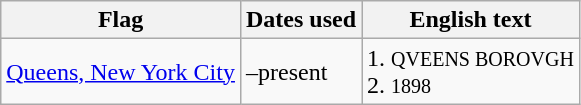<table class="wikitable sortable">
<tr>
<th>Flag</th>
<th>Dates used</th>
<th>English text</th>
</tr>
<tr>
<td> <a href='#'>Queens, New York City</a></td>
<td>–present</td>
<td>1. <small>QVEENS BOROVGH</small><br>2. <small>1898</small></td>
</tr>
</table>
